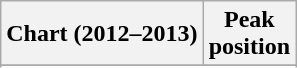<table class="wikitable sortable">
<tr>
<th align="left">Chart (2012–2013)</th>
<th align="center">Peak<br>position</th>
</tr>
<tr>
</tr>
<tr>
</tr>
</table>
